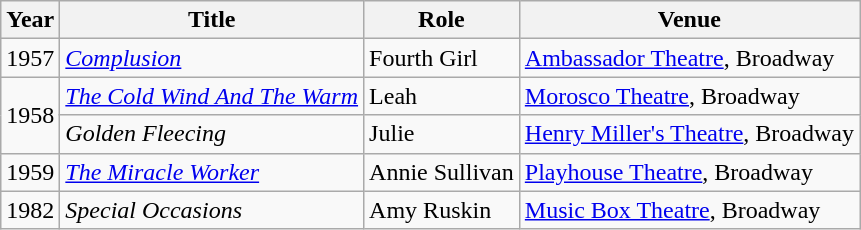<table class="wikitable sortable">
<tr>
<th>Year</th>
<th>Title</th>
<th>Role</th>
<th>Venue</th>
</tr>
<tr>
<td>1957</td>
<td><em><a href='#'>Complusion</a></em></td>
<td>Fourth Girl</td>
<td><a href='#'>Ambassador Theatre</a>, Broadway</td>
</tr>
<tr>
<td rowspan="2">1958</td>
<td><em><a href='#'>The Cold Wind And The Warm</a></em></td>
<td>Leah</td>
<td><a href='#'>Morosco Theatre</a>, Broadway</td>
</tr>
<tr>
<td><em>Golden Fleecing</em></td>
<td>Julie</td>
<td><a href='#'>Henry Miller's Theatre</a>, Broadway</td>
</tr>
<tr>
<td>1959</td>
<td><em><a href='#'>The Miracle Worker</a></em></td>
<td>Annie Sullivan</td>
<td><a href='#'>Playhouse Theatre</a>, Broadway</td>
</tr>
<tr>
<td>1982</td>
<td><em>Special Occasions</em></td>
<td>Amy Ruskin</td>
<td><a href='#'>Music Box Theatre</a>, Broadway</td>
</tr>
</table>
